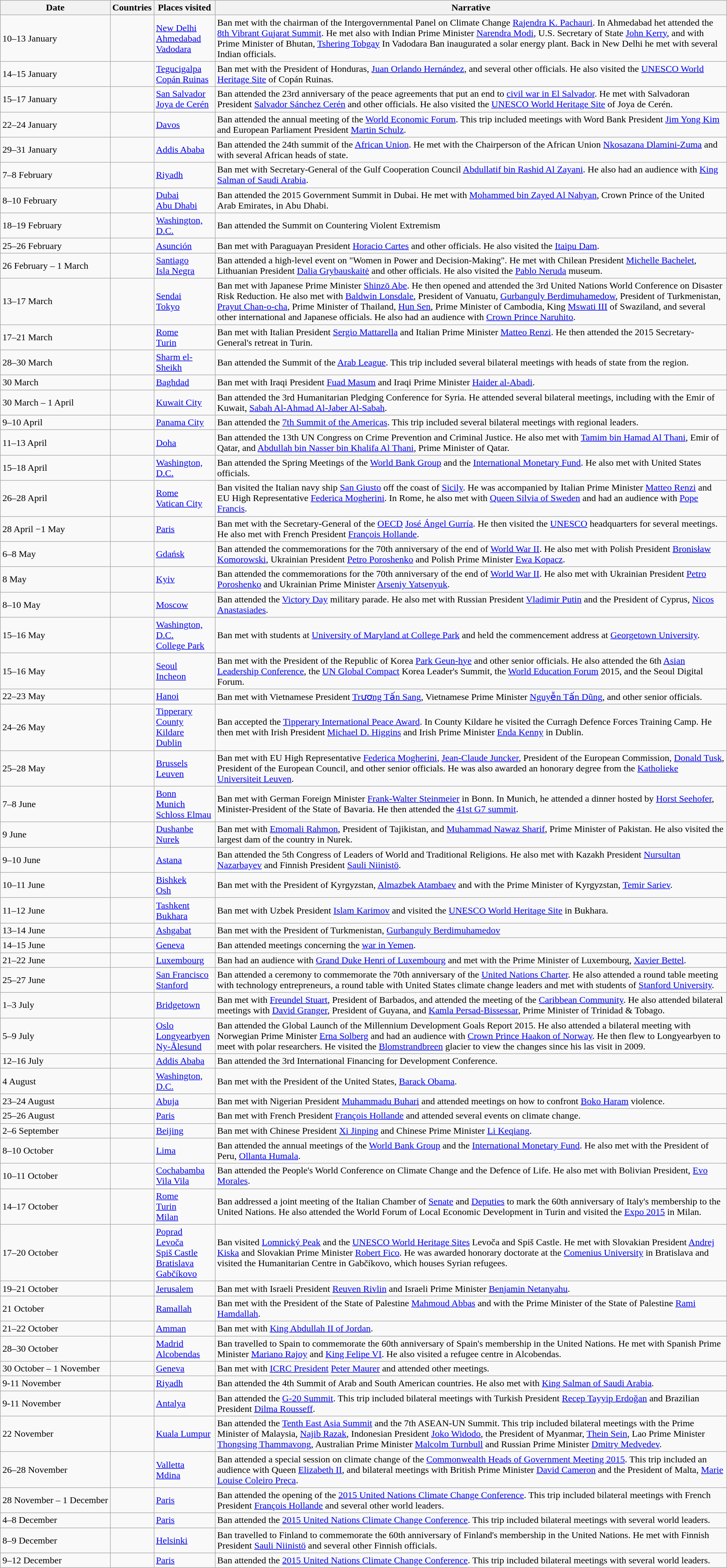<table class="wikitable" border="1">
<tr>
<th>Date</th>
<th>Countries</th>
<th>Places visited</th>
<th>Narrative</th>
</tr>
<tr>
<td nowrap>10–13 January</td>
<td></td>
<td><a href='#'>New Delhi</a><br><a href='#'>Ahmedabad</a><br><a href='#'>Vadodara</a></td>
<td>Ban met with the chairman of the Intergovernmental Panel on Climate Change <a href='#'>Rajendra K. Pachauri</a>. In Ahmedabad het attended the <a href='#'>8th Vibrant Gujarat Summit</a>. He met also with Indian Prime Minister <a href='#'>Narendra Modi</a>, U.S. Secretary of State <a href='#'>John Kerry</a>, and with Prime Minister of Bhutan, <a href='#'>Tshering Tobgay</a> In Vadodara Ban inaugurated a solar energy plant. Back in New Delhi he met with several Indian officials.</td>
</tr>
<tr>
<td nowrap>14–15 January</td>
<td></td>
<td><a href='#'>Tegucigalpa</a><br><a href='#'>Copán Ruinas</a></td>
<td>Ban met with the President of Honduras, <a href='#'>Juan Orlando Hernández</a>, and several other officials. He also visited the <a href='#'>UNESCO World Heritage Site</a> of Copán Ruinas.</td>
</tr>
<tr>
<td nowrap>15–17 January</td>
<td></td>
<td><a href='#'>San Salvador</a><br><a href='#'>Joya de Cerén</a></td>
<td>Ban attended the 23rd anniversary of the peace agreements that put an end to <a href='#'>civil war in El Salvador</a>. He met with Salvadoran President <a href='#'>Salvador Sánchez Cerén</a> and other officials. He also visited the <a href='#'>UNESCO World Heritage Site</a> of Joya de Cerén.</td>
</tr>
<tr>
<td nowrap>22–24 January</td>
<td></td>
<td><a href='#'>Davos</a></td>
<td>Ban attended the annual meeting of the <a href='#'>World Economic Forum</a>. This trip included meetings with Word Bank President <a href='#'>Jim Yong Kim</a> and European Parliament President <a href='#'>Martin Schulz</a>.</td>
</tr>
<tr>
<td nowrap>29–31 January</td>
<td></td>
<td><a href='#'>Addis Ababa</a></td>
<td>Ban attended the 24th summit of the <a href='#'>African Union</a>. He met with the Chairperson of the African Union <a href='#'>Nkosazana Dlamini-Zuma</a> and with several African heads of state.</td>
</tr>
<tr>
<td nowrap>7–8 February</td>
<td></td>
<td><a href='#'>Riyadh</a></td>
<td>Ban met with Secretary-General of the Gulf Cooperation Council <a href='#'>Abdullatif bin Rashid Al Zayani</a>. He also had an audience with <a href='#'>King Salman of Saudi Arabia</a>.</td>
</tr>
<tr>
<td nowrap>8–10 February</td>
<td></td>
<td><a href='#'>Dubai</a><br><a href='#'>Abu Dhabi</a></td>
<td>Ban attended the 2015 Government Summit in Dubai. He met with <a href='#'>Mohammed bin Zayed Al Nahyan</a>, Crown Prince of the United Arab Emirates, in Abu Dhabi.</td>
</tr>
<tr>
<td nowrap>18–19 February</td>
<td></td>
<td><a href='#'>Washington, D.C.</a></td>
<td>Ban attended the Summit on Countering Violent Extremism</td>
</tr>
<tr>
<td nowrap>25–26 February</td>
<td></td>
<td><a href='#'>Asunción</a></td>
<td>Ban met with Paraguayan President <a href='#'>Horacio Cartes</a> and other officials. He also visited the <a href='#'>Itaipu Dam</a>.</td>
</tr>
<tr>
<td nowrap>26 February – 1 March</td>
<td></td>
<td><a href='#'>Santiago</a><br><a href='#'>Isla Negra</a></td>
<td>Ban attended a high-level event on "Women in Power and Decision-Making". He met with Chilean President <a href='#'>Michelle Bachelet</a>, Lithuanian President <a href='#'>Dalia Grybauskaitė</a> and other officials. He also visited the <a href='#'>Pablo Neruda</a> museum.</td>
</tr>
<tr>
<td nowrap>13–17 March</td>
<td></td>
<td><a href='#'>Sendai</a><br><a href='#'>Tokyo</a></td>
<td>Ban met with Japanese Prime Minister <a href='#'>Shinzō Abe</a>. He then opened and attended the 3rd United Nations World Conference on Disaster Risk Reduction. He also met with <a href='#'>Baldwin Lonsdale</a>, President of Vanuatu, <a href='#'>Gurbanguly Berdimuhamedow</a>, President of Turkmenistan, <a href='#'>Prayut Chan-o-cha</a>, Prime Minister of Thailand, <a href='#'>Hun Sen</a>, Prime Minister of Cambodia, King <a href='#'>Mswati III</a> of Swaziland, and several other international and Japanese officials. He also had an audience with <a href='#'>Crown Prince Naruhito</a>.</td>
</tr>
<tr>
<td nowrap>17–21 March</td>
<td></td>
<td><a href='#'>Rome</a><br><a href='#'>Turin</a></td>
<td>Ban met with Italian President <a href='#'>Sergio Mattarella</a> and Italian Prime Minister <a href='#'>Matteo Renzi</a>. He then attended the 2015 Secretary-General's retreat in Turin.</td>
</tr>
<tr>
<td nowrap>28–30 March</td>
<td></td>
<td><a href='#'>Sharm el-Sheikh</a></td>
<td>Ban attended the Summit of the <a href='#'>Arab League</a>. This trip included several bilateral meetings with heads of state from the region.</td>
</tr>
<tr>
<td nowrap>30 March</td>
<td></td>
<td><a href='#'>Baghdad</a></td>
<td>Ban met with Iraqi President <a href='#'>Fuad Masum</a> and Iraqi Prime Minister <a href='#'>Haider al-Abadi</a>.</td>
</tr>
<tr>
<td nowrap>30 March – 1 April</td>
<td></td>
<td><a href='#'>Kuwait City</a></td>
<td>Ban attended the 3rd Humanitarian Pledging Conference for Syria. He attended several bilateral meetings, including with the Emir of Kuwait, <a href='#'>Sabah Al-Ahmad Al-Jaber Al-Sabah</a>.</td>
</tr>
<tr>
<td nowrap>9–10 April</td>
<td></td>
<td><a href='#'>Panama City</a></td>
<td>Ban attended the <a href='#'>7th Summit of the Americas</a>. This trip included several bilateral meetings with regional leaders.</td>
</tr>
<tr>
<td nowrap>11–13 April</td>
<td></td>
<td><a href='#'>Doha</a></td>
<td>Ban attended the 13th UN Congress on Crime Prevention and Criminal Justice. He also met with <a href='#'>Tamim bin Hamad Al Thani</a>, Emir of Qatar, and <a href='#'>Abdullah bin Nasser bin Khalifa Al Thani</a>, Prime Minister of Qatar.</td>
</tr>
<tr>
<td nowrap>15–18 April</td>
<td></td>
<td><a href='#'>Washington, D.C.</a></td>
<td>Ban attended the Spring Meetings of the <a href='#'>World Bank Group</a> and the <a href='#'>International Monetary Fund</a>. He also met with United States officials.</td>
</tr>
<tr>
<td nowrap>26–28 April</td>
<td><br></td>
<td><a href='#'>Rome</a><br><a href='#'>Vatican City</a></td>
<td>Ban visited the Italian navy ship <a href='#'>San Giusto</a> off the coast of <a href='#'>Sicily</a>. He was accompanied by Italian Prime Minister <a href='#'>Matteo Renzi</a> and EU High Representative <a href='#'>Federica Mogherini</a>. In Rome, he also met with <a href='#'>Queen Silvia of Sweden</a> and had an audience with <a href='#'>Pope Francis</a>.</td>
</tr>
<tr>
<td nowrap>28 April −1 May</td>
<td></td>
<td><a href='#'>Paris</a></td>
<td>Ban met with the Secretary-General of the <a href='#'>OECD</a> <a href='#'>José Ángel Gurría</a>. He then visited the <a href='#'>UNESCO</a> headquarters for several meetings. He also met with French President <a href='#'>François Hollande</a>.</td>
</tr>
<tr>
<td nowrap>6–8 May</td>
<td></td>
<td><a href='#'>Gdańsk</a></td>
<td>Ban attended the commemorations for the 70th anniversary of the end of <a href='#'>World War II</a>. He also met with Polish President <a href='#'>Bronisław Komorowski</a>, Ukrainian President <a href='#'>Petro Poroshenko</a> and Polish Prime Minister <a href='#'>Ewa Kopacz</a>.</td>
</tr>
<tr>
<td nowrap>8 May</td>
<td></td>
<td><a href='#'>Kyiv</a></td>
<td>Ban attended the commemorations for the 70th anniversary of the end of <a href='#'>World War II</a>. He also met with Ukrainian President <a href='#'>Petro Poroshenko</a> and Ukrainian Prime Minister <a href='#'>Arseniy Yatsenyuk</a>.</td>
</tr>
<tr>
<td nowrap>8–10 May</td>
<td></td>
<td><a href='#'>Moscow</a></td>
<td>Ban attended the <a href='#'>Victory Day</a> military parade. He also met with Russian President <a href='#'>Vladimir Putin</a> and the President of Cyprus, <a href='#'>Nicos Anastasiades</a>.</td>
</tr>
<tr>
<td nowrap>15–16 May</td>
<td></td>
<td><a href='#'>Washington, D.C.</a><br><a href='#'>College Park</a></td>
<td>Ban met with students at <a href='#'>University of Maryland at College Park</a> and held the commencement address at <a href='#'>Georgetown University</a>.</td>
</tr>
<tr>
<td nowrap>15–16 May</td>
<td></td>
<td><a href='#'>Seoul</a><br><a href='#'>Incheon</a></td>
<td>Ban met with the President of the Republic of Korea <a href='#'>Park Geun-hye</a> and other senior officials. He also attended the 6th <a href='#'>Asian Leadership Conference</a>, the <a href='#'>UN Global Compact</a> Korea Leader's Summit, the <a href='#'>World Education Forum</a> 2015, and the Seoul Digital Forum.</td>
</tr>
<tr>
<td nowrap>22–23 May</td>
<td></td>
<td><a href='#'>Hanoi</a></td>
<td>Ban met with Vietnamese President <a href='#'>Trương Tấn Sang</a>, Vietnamese Prime Minister <a href='#'>Nguyễn Tấn Dũng</a>, and other senior officials.</td>
</tr>
<tr>
<td nowrap>24–26 May</td>
<td></td>
<td><a href='#'>Tipperary</a><br><a href='#'>County Kildare</a><br><a href='#'>Dublin</a></td>
<td>Ban accepted the <a href='#'>Tipperary International Peace Award</a>. In County Kildare he visited the Curragh Defence Forces Training Camp. He then met with Irish President <a href='#'>Michael D. Higgins</a> and Irish Prime Minister <a href='#'>Enda Kenny</a> in Dublin.</td>
</tr>
<tr>
<td nowrap>25–28 May</td>
<td></td>
<td><a href='#'>Brussels</a><br><a href='#'>Leuven</a></td>
<td>Ban met with EU High Representative <a href='#'>Federica Mogherini</a>, <a href='#'>Jean-Claude Juncker</a>, President of the European Commission, <a href='#'>Donald Tusk</a>, President of the European Council, and other senior officials. He was also awarded an honorary degree from the <a href='#'>Katholieke Universiteit Leuven</a>.</td>
</tr>
<tr>
<td nowrap>7–8 June</td>
<td></td>
<td><a href='#'>Bonn</a><br><a href='#'>Munich</a><br><a href='#'>Schloss Elmau</a></td>
<td>Ban met with German Foreign Minister <a href='#'>Frank-Walter Steinmeier</a> in Bonn. In Munich, he attended a dinner hosted by <a href='#'>Horst Seehofer</a>, Minister-President of the State of Bavaria. He then attended the <a href='#'>41st G7 summit</a>.</td>
</tr>
<tr>
<td nowrap>9 June</td>
<td></td>
<td><a href='#'>Dushanbe</a><br><a href='#'>Nurek</a></td>
<td>Ban met with <a href='#'>Emomali Rahmon</a>, President of Tajikistan, and <a href='#'>Muhammad Nawaz Sharif</a>, Prime Minister of Pakistan. He also visited the largest dam of the country in Nurek.</td>
</tr>
<tr>
<td nowrap>9–10 June</td>
<td></td>
<td><a href='#'>Astana</a></td>
<td>Ban attended the 5th Congress of Leaders of World and Traditional Religions. He also met with Kazakh President <a href='#'>Nursultan Nazarbayev</a> and Finnish President <a href='#'>Sauli Niinistö</a>.</td>
</tr>
<tr>
<td nowrap>10–11 June</td>
<td></td>
<td><a href='#'>Bishkek</a><br><a href='#'>Osh</a></td>
<td>Ban met with the President of Kyrgyzstan, <a href='#'>Almazbek Atambaev</a> and with the Prime Minister of Kyrgyzstan, <a href='#'>Temir Sariev</a>.</td>
</tr>
<tr>
<td nowrap>11–12 June</td>
<td></td>
<td><a href='#'>Tashkent</a><br><a href='#'>Bukhara</a></td>
<td>Ban met with Uzbek President <a href='#'>Islam Karimov</a> and visited the <a href='#'>UNESCO World Heritage Site</a> in Bukhara.</td>
</tr>
<tr>
<td nowrap>13–14 June</td>
<td></td>
<td><a href='#'>Ashgabat</a></td>
<td>Ban met with the President of Turkmenistan, <a href='#'>Gurbanguly Berdimuhamedov</a></td>
</tr>
<tr>
<td nowrap>14–15 June</td>
<td></td>
<td><a href='#'>Geneva</a></td>
<td>Ban attended meetings concerning the <a href='#'>war in Yemen</a>.</td>
</tr>
<tr>
<td nowrap>21–22 June</td>
<td></td>
<td><a href='#'>Luxembourg</a></td>
<td>Ban had an audience with <a href='#'>Grand Duke Henri of Luxembourg</a> and met with the Prime Minister of Luxembourg, <a href='#'>Xavier Bettel</a>.</td>
</tr>
<tr>
<td nowrap>25–27 June</td>
<td></td>
<td><a href='#'>San Francisco</a><br><a href='#'>Stanford</a></td>
<td>Ban attended a ceremony to commemorate the 70th anniversary of the <a href='#'>United Nations Charter</a>. He also attended a round table meeting with technology entrepreneurs, a round table with United States climate change leaders and met with students of <a href='#'>Stanford University</a>.</td>
</tr>
<tr>
<td nowrap>1–3 July</td>
<td></td>
<td><a href='#'>Bridgetown</a></td>
<td>Ban met with <a href='#'>Freundel Stuart</a>, President of Barbados, and attended the meeting of the <a href='#'>Caribbean Community</a>. He also attended bilateral meetings with <a href='#'>David Granger</a>, President of Guyana, and <a href='#'>Kamla Persad-Bissessar</a>, Prime Minister of Trinidad & Tobago.</td>
</tr>
<tr>
<td nowrap>5–9 July</td>
<td></td>
<td><a href='#'>Oslo</a><br><a href='#'>Longyearbyen</a><br><a href='#'>Ny-Ålesund</a></td>
<td>Ban attended the Global Launch of the Millennium Development Goals Report 2015. He also attended a bilateral meeting with Norwegian Prime Minister <a href='#'>Erna Solberg</a> and had an audience with <a href='#'>Crown Prince Haakon of Norway</a>. He then flew to Longyearbyen to meet with polar researchers. He visited the <a href='#'>Blomstrandbreen</a> glacier to view the changes since his las visit in 2009.</td>
</tr>
<tr>
<td nowrap>12–16 July</td>
<td></td>
<td><a href='#'>Addis Ababa</a></td>
<td>Ban attended the 3rd International Financing for Development Conference.</td>
</tr>
<tr>
<td nowrap>4 August</td>
<td></td>
<td><a href='#'>Washington, D.C.</a></td>
<td>Ban met with the President of the United States, <a href='#'>Barack Obama</a>.</td>
</tr>
<tr>
<td nowrap>23–24 August</td>
<td></td>
<td><a href='#'>Abuja</a></td>
<td>Ban met with Nigerian President <a href='#'>Muhammadu Buhari</a> and attended meetings on how to confront <a href='#'>Boko Haram</a> violence.</td>
</tr>
<tr>
<td nowrap>25–26 August</td>
<td></td>
<td><a href='#'>Paris</a></td>
<td>Ban met with French President <a href='#'>François Hollande</a> and attended several events on climate change.</td>
</tr>
<tr>
<td nowrap>2–6 September</td>
<td></td>
<td><a href='#'>Beijing</a></td>
<td>Ban met with Chinese President <a href='#'>Xi Jinping</a> and Chinese Prime Minister <a href='#'>Li Keqiang</a>.</td>
</tr>
<tr>
<td nowrap>8–10 October</td>
<td></td>
<td><a href='#'>Lima</a></td>
<td>Ban attended the annual meetings of the <a href='#'>World Bank Group</a> and the <a href='#'>International Monetary Fund</a>. He also met with the President of Peru, <a href='#'>Ollanta Humala</a>.</td>
</tr>
<tr>
<td nowrap>10–11 October</td>
<td></td>
<td><a href='#'>Cochabamba</a><br><a href='#'>Vila Vila</a></td>
<td>Ban attended the People's World Conference on Climate Change and the Defence of Life. He also met with Bolivian President, <a href='#'>Evo Morales</a>.</td>
</tr>
<tr>
<td nowrap>14–17 October</td>
<td></td>
<td><a href='#'>Rome</a><br><a href='#'>Turin</a><br><a href='#'>Milan</a></td>
<td>Ban addressed a joint meeting of the Italian Chamber of <a href='#'>Senate</a> and <a href='#'>Deputies</a> to mark the 60th anniversary of Italy's membership to the United Nations. He also attended the World Forum of Local Economic Development in Turin and visited the <a href='#'>Expo 2015</a> in Milan.</td>
</tr>
<tr>
<td nowrap>17–20 October</td>
<td></td>
<td><a href='#'>Poprad</a><br><a href='#'>Levoča</a><br><a href='#'>Spiš Castle</a><br><a href='#'>Bratislava</a><br><a href='#'>Gabčíkovo</a></td>
<td>Ban visited <a href='#'>Lomnický Peak</a> and the <a href='#'>UNESCO World Heritage Sites</a> Levoča and Spiš Castle. He met with Slovakian President <a href='#'>Andrej Kiska</a> and Slovakian Prime Minister <a href='#'>Robert Fico</a>. He was awarded honorary doctorate at the <a href='#'>Comenius University</a> in Bratislava and visited the Humanitarian Centre in Gabčíkovo, which houses Syrian refugees.</td>
</tr>
<tr>
<td nowrap>19–21 October</td>
<td></td>
<td><a href='#'>Jerusalem</a></td>
<td>Ban met with Israeli President <a href='#'>Reuven Rivlin</a> and Israeli Prime Minister <a href='#'>Benjamin Netanyahu</a>.</td>
</tr>
<tr>
<td nowrap>21 October</td>
<td></td>
<td><a href='#'>Ramallah</a></td>
<td>Ban met with the President of the State of Palestine <a href='#'>Mahmoud Abbas</a> and with the Prime Minister of the State of Palestine <a href='#'>Rami Hamdallah</a>.</td>
</tr>
<tr>
<td nowrap>21–22 October</td>
<td></td>
<td><a href='#'>Amman</a></td>
<td>Ban met with <a href='#'>King Abdullah II of Jordan</a>.</td>
</tr>
<tr>
<td nowrap>28–30 October</td>
<td></td>
<td><a href='#'>Madrid</a><br><a href='#'>Alcobendas</a></td>
<td>Ban travelled to Spain to commemorate the 60th anniversary of Spain's membership in the United Nations. He met with Spanish Prime Minister <a href='#'>Mariano Rajoy</a> and <a href='#'>King Felipe VI</a>. He also visited a refugee centre in Alcobendas.</td>
</tr>
<tr>
<td nowrap>30 October – 1 November</td>
<td></td>
<td><a href='#'>Geneva</a></td>
<td>Ban met with <a href='#'>ICRC President</a> <a href='#'>Peter Maurer</a> and attended other meetings.</td>
</tr>
<tr>
<td nowrap>9-11 November</td>
<td></td>
<td><a href='#'>Riyadh</a></td>
<td>Ban attended the 4th Summit of Arab and South American countries. He also met with <a href='#'>King Salman of Saudi Arabia</a>.</td>
</tr>
<tr>
<td nowrap>9-11 November</td>
<td></td>
<td><a href='#'>Antalya</a></td>
<td>Ban attended the <a href='#'>G-20 Summit</a>. This trip included bilateral meetings with Turkish President <a href='#'>Recep Tayyip Erdoğan</a> and Brazilian President <a href='#'>Dilma Rousseff</a>.</td>
</tr>
<tr>
<td nowrap>22 November</td>
<td></td>
<td><a href='#'>Kuala Lumpur</a></td>
<td>Ban attended the <a href='#'>Tenth East Asia Summit</a> and the 7th ASEAN-UN Summit. This trip included bilateral meetings with the Prime Minister of Malaysia, <a href='#'>Najib Razak</a>, Indonesian President <a href='#'>Joko Widodo</a>, the President of Myanmar, <a href='#'>Thein Sein</a>, Lao Prime Minister <a href='#'>Thongsing Thammavong</a>, Australian Prime Minister <a href='#'>Malcolm Turnbull</a> and Russian Prime Minister <a href='#'>Dmitry Medvedev</a>.</td>
</tr>
<tr>
<td nowrap>26–28 November</td>
<td></td>
<td><a href='#'>Valletta</a><br><a href='#'>Mdina</a></td>
<td>Ban attended a special session on climate change of the <a href='#'>Commonwealth Heads of Government Meeting 2015</a>. This trip included an audience with Queen <a href='#'>Elizabeth II</a>, and bilateral meetings with British Prime Minister <a href='#'>David Cameron</a> and the President of Malta, <a href='#'>Marie Louise Coleiro Preca</a>.</td>
</tr>
<tr>
<td nowrap>28 November – 1 December</td>
<td></td>
<td><a href='#'>Paris</a></td>
<td>Ban attended the opening of the <a href='#'>2015 United Nations Climate Change Conference</a>. This trip included bilateral meetings with French President <a href='#'>François Hollande</a> and several other world leaders.</td>
</tr>
<tr>
<td nowrap>4–8 December</td>
<td></td>
<td><a href='#'>Paris</a></td>
<td>Ban attended the <a href='#'>2015 United Nations Climate Change Conference</a>. This trip included bilateral meetings with several world leaders.</td>
</tr>
<tr>
<td nowrap>8–9 December</td>
<td></td>
<td><a href='#'>Helsinki</a></td>
<td>Ban travelled to Finland to commemorate the 60th anniversary of Finland's membership in the United Nations. He met with Finnish President <a href='#'>Sauli Niinistö</a> and several other Finnish officials.</td>
</tr>
<tr>
<td nowrap>9–12 December</td>
<td></td>
<td><a href='#'>Paris</a></td>
<td>Ban attended the <a href='#'>2015 United Nations Climate Change Conference</a>. This trip included bilateral meetings with several world leaders.</td>
</tr>
</table>
